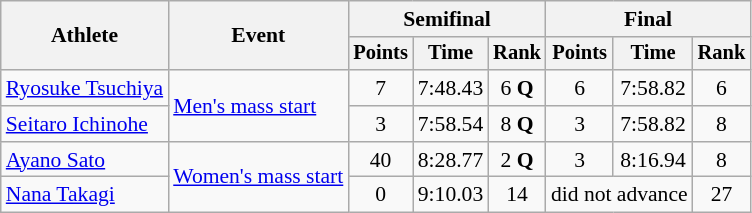<table class="wikitable" style="font-size:90%; text-align:center">
<tr>
<th rowspan=2>Athlete</th>
<th rowspan=2>Event</th>
<th colspan="3">Semifinal</th>
<th colspan="3">Final</th>
</tr>
<tr style="font-size:95%">
<th>Points</th>
<th>Time</th>
<th>Rank</th>
<th>Points</th>
<th>Time</th>
<th>Rank</th>
</tr>
<tr>
<td align=left><a href='#'>Ryosuke Tsuchiya</a></td>
<td align=left rowspan=2><a href='#'>Men's mass start</a></td>
<td>7</td>
<td>7:48.43</td>
<td>6 <strong>Q</strong></td>
<td>6</td>
<td>7:58.82</td>
<td>6</td>
</tr>
<tr>
<td align=left><a href='#'>Seitaro Ichinohe</a></td>
<td>3</td>
<td>7:58.54</td>
<td>8 <strong>Q</strong></td>
<td>3</td>
<td>7:58.82</td>
<td>8</td>
</tr>
<tr>
<td align=left><a href='#'>Ayano Sato</a></td>
<td align=left rowspan=2><a href='#'>Women's mass start</a></td>
<td>40</td>
<td>8:28.77</td>
<td>2 <strong>Q</strong></td>
<td>3</td>
<td>8:16.94</td>
<td>8</td>
</tr>
<tr>
<td align=left><a href='#'>Nana Takagi</a></td>
<td>0</td>
<td>9:10.03</td>
<td>14</td>
<td colspan=2>did not advance</td>
<td>27</td>
</tr>
</table>
